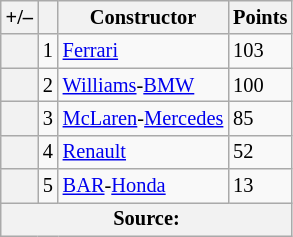<table class="wikitable" style="font-size: 85%;">
<tr>
<th scope="col">+/–</th>
<th scope="col"></th>
<th scope="col">Constructor</th>
<th scope="col">Points</th>
</tr>
<tr>
<th scope="row"></th>
<td align="center">1</td>
<td> <a href='#'>Ferrari</a></td>
<td>103</td>
</tr>
<tr>
<th scope="row"></th>
<td align="center">2</td>
<td> <a href='#'>Williams</a>-<a href='#'>BMW</a></td>
<td>100</td>
</tr>
<tr>
<th scope="row"></th>
<td align="center">3</td>
<td> <a href='#'>McLaren</a>-<a href='#'>Mercedes</a></td>
<td>85</td>
</tr>
<tr>
<th scope="row"></th>
<td align="center">4</td>
<td> <a href='#'>Renault</a></td>
<td>52</td>
</tr>
<tr>
<th scope="row"></th>
<td align="center">5</td>
<td> <a href='#'>BAR</a>-<a href='#'>Honda</a></td>
<td>13</td>
</tr>
<tr>
<th colspan=4>Source: </th>
</tr>
</table>
